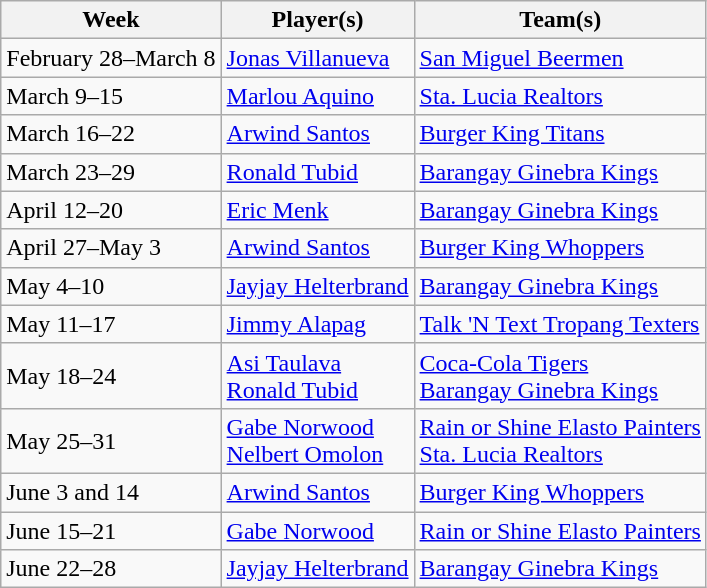<table class=wikitable>
<tr>
<th>Week</th>
<th>Player(s)</th>
<th>Team(s)</th>
</tr>
<tr>
<td>February 28–March 8</td>
<td><a href='#'>Jonas Villanueva</a></td>
<td><a href='#'>San Miguel Beermen</a></td>
</tr>
<tr>
<td>March 9–15</td>
<td><a href='#'>Marlou Aquino</a></td>
<td><a href='#'>Sta. Lucia Realtors</a></td>
</tr>
<tr>
<td>March 16–22</td>
<td><a href='#'>Arwind Santos</a></td>
<td><a href='#'>Burger King Titans</a></td>
</tr>
<tr>
<td>March 23–29</td>
<td><a href='#'>Ronald Tubid</a></td>
<td><a href='#'>Barangay Ginebra Kings</a></td>
</tr>
<tr>
<td>April 12–20</td>
<td><a href='#'>Eric Menk</a></td>
<td><a href='#'>Barangay Ginebra Kings</a></td>
</tr>
<tr>
<td>April 27–May 3</td>
<td><a href='#'>Arwind Santos</a></td>
<td><a href='#'>Burger King Whoppers</a></td>
</tr>
<tr>
<td>May 4–10</td>
<td><a href='#'>Jayjay Helterbrand</a></td>
<td><a href='#'>Barangay Ginebra Kings</a></td>
</tr>
<tr>
<td>May 11–17</td>
<td><a href='#'>Jimmy Alapag</a></td>
<td><a href='#'>Talk 'N Text Tropang Texters</a></td>
</tr>
<tr>
<td>May 18–24</td>
<td><a href='#'>Asi Taulava</a><br><a href='#'>Ronald Tubid</a></td>
<td><a href='#'>Coca-Cola Tigers</a><br><a href='#'>Barangay Ginebra Kings</a></td>
</tr>
<tr>
<td>May 25–31</td>
<td><a href='#'>Gabe Norwood</a><br><a href='#'>Nelbert Omolon</a></td>
<td><a href='#'>Rain or Shine Elasto Painters</a><br><a href='#'>Sta. Lucia Realtors</a></td>
</tr>
<tr>
<td>June 3 and 14</td>
<td><a href='#'>Arwind Santos</a></td>
<td><a href='#'>Burger King Whoppers</a></td>
</tr>
<tr>
<td>June 15–21</td>
<td><a href='#'>Gabe Norwood</a></td>
<td><a href='#'>Rain or Shine Elasto Painters</a></td>
</tr>
<tr>
<td>June 22–28</td>
<td><a href='#'>Jayjay Helterbrand</a></td>
<td><a href='#'>Barangay Ginebra Kings</a></td>
</tr>
</table>
